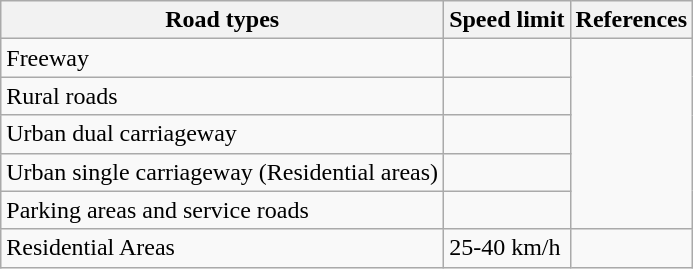<table class="wikitable">
<tr>
<th>Road types</th>
<th>Speed limit</th>
<th>References</th>
</tr>
<tr>
<td>Freeway</td>
<td></td>
<td rowspan=5></td>
</tr>
<tr>
<td>Rural roads</td>
<td></td>
</tr>
<tr>
<td>Urban dual carriageway</td>
<td></td>
</tr>
<tr>
<td>Urban single carriageway (Residential areas)</td>
<td></td>
</tr>
<tr>
<td>Parking areas and service roads</td>
<td></td>
</tr>
<tr>
<td>Residential Areas</td>
<td>25-40 km/h</td>
<td></td>
</tr>
</table>
